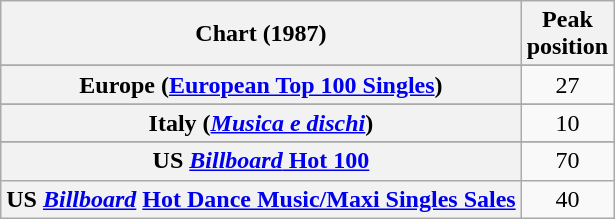<table class="wikitable sortable plainrowheaders" style="text-align:center">
<tr>
<th scope="col">Chart (1987)</th>
<th scope="col">Peak<br>position</th>
</tr>
<tr>
</tr>
<tr>
<th scope="row">Europe (<a href='#'>European Top 100 Singles</a>)</th>
<td>27</td>
</tr>
<tr>
</tr>
<tr>
<th scope="row">Italy (<em><a href='#'>Musica e dischi</a></em>)</th>
<td>10</td>
</tr>
<tr>
</tr>
<tr>
</tr>
<tr>
<th scope="row">US <a href='#'><em>Billboard</em> Hot 100</a></th>
<td>70</td>
</tr>
<tr>
<th scope="row">US <em><a href='#'>Billboard</a></em> <a href='#'>Hot Dance Music/Maxi Singles Sales</a></th>
<td>40</td>
</tr>
</table>
